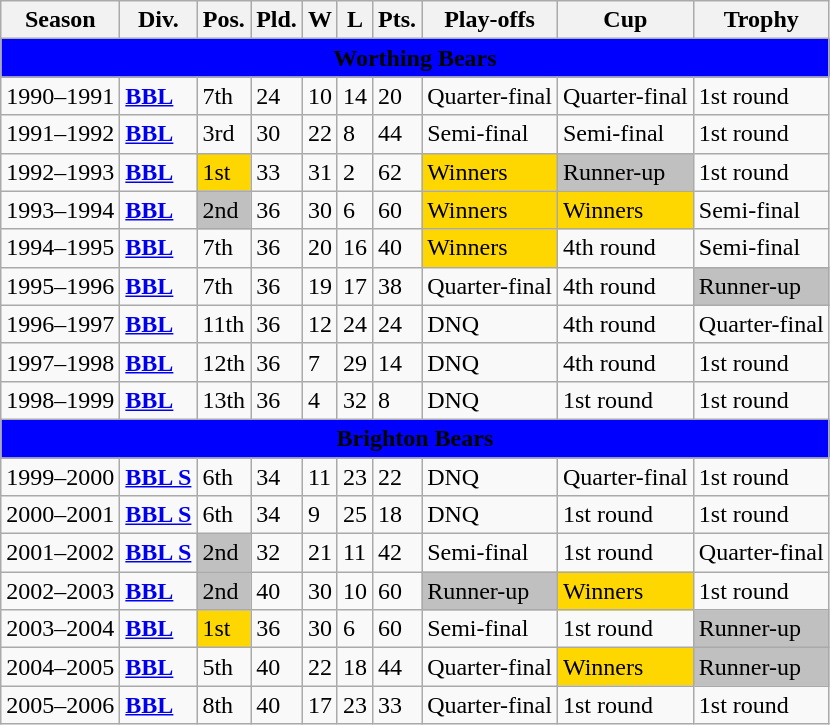<table class="wikitable">
<tr>
<th>Season</th>
<th>Div.</th>
<th>Pos.</th>
<th>Pld.</th>
<th>W</th>
<th>L</th>
<th>Pts.</th>
<th>Play-offs</th>
<th>Cup</th>
<th>Trophy</th>
</tr>
<tr>
<td colspan="10" align=center bgcolor="blue"><span><strong>Worthing Bears</strong></span></td>
</tr>
<tr>
<td>1990–1991</td>
<td><strong><a href='#'>BBL</a></strong></td>
<td>7th</td>
<td>24</td>
<td>10</td>
<td>14</td>
<td>20</td>
<td>Quarter-final</td>
<td>Quarter-final</td>
<td>1st round</td>
</tr>
<tr '>
<td>1991–1992</td>
<td><strong><a href='#'>BBL</a></strong></td>
<td>3rd</td>
<td>30</td>
<td>22</td>
<td>8</td>
<td>44</td>
<td>Semi-final</td>
<td>Semi-final</td>
<td>1st round</td>
</tr>
<tr>
<td>1992–1993</td>
<td><strong><a href='#'>BBL</a></strong></td>
<td bgcolor=gold>1st</td>
<td>33</td>
<td>31</td>
<td>2</td>
<td>62</td>
<td bgcolor=gold>Winners</td>
<td bgcolor=silver>Runner-up</td>
<td>1st round</td>
</tr>
<tr>
<td>1993–1994</td>
<td><strong><a href='#'>BBL</a></strong></td>
<td bgcolor=silver>2nd</td>
<td>36</td>
<td>30</td>
<td>6</td>
<td>60</td>
<td bgcolor=gold>Winners</td>
<td bgcolor=gold>Winners</td>
<td>Semi-final</td>
</tr>
<tr>
<td>1994–1995</td>
<td><strong><a href='#'>BBL</a></strong></td>
<td>7th</td>
<td>36</td>
<td>20</td>
<td>16</td>
<td>40</td>
<td bgcolor=gold>Winners</td>
<td>4th round</td>
<td>Semi-final</td>
</tr>
<tr>
<td>1995–1996</td>
<td><strong><a href='#'>BBL</a></strong></td>
<td>7th</td>
<td>36</td>
<td>19</td>
<td>17</td>
<td>38</td>
<td>Quarter-final</td>
<td>4th round</td>
<td bgcolor=silver>Runner-up</td>
</tr>
<tr>
<td>1996–1997</td>
<td><strong><a href='#'>BBL</a></strong></td>
<td>11th</td>
<td>36</td>
<td>12</td>
<td>24</td>
<td>24</td>
<td>DNQ</td>
<td>4th round</td>
<td>Quarter-final</td>
</tr>
<tr>
<td>1997–1998</td>
<td><strong><a href='#'>BBL</a></strong></td>
<td>12th</td>
<td>36</td>
<td>7</td>
<td>29</td>
<td>14</td>
<td>DNQ</td>
<td>4th round</td>
<td>1st round</td>
</tr>
<tr>
<td>1998–1999</td>
<td><strong><a href='#'>BBL</a></strong></td>
<td>13th</td>
<td>36</td>
<td>4</td>
<td>32</td>
<td>8</td>
<td>DNQ</td>
<td>1st round</td>
<td>1st round</td>
</tr>
<tr>
<td colspan="10" align=center bgcolor="blue"><span><strong>Brighton Bears</strong></span></td>
</tr>
<tr>
<td>1999–2000</td>
<td><strong><a href='#'>BBL S</a></strong></td>
<td>6th</td>
<td>34</td>
<td>11</td>
<td>23</td>
<td>22</td>
<td>DNQ</td>
<td>Quarter-final</td>
<td>1st round</td>
</tr>
<tr>
<td>2000–2001</td>
<td><strong><a href='#'>BBL S</a></strong></td>
<td>6th</td>
<td>34</td>
<td>9</td>
<td>25</td>
<td>18</td>
<td>DNQ</td>
<td>1st round</td>
<td>1st round</td>
</tr>
<tr>
<td>2001–2002</td>
<td><strong><a href='#'>BBL S</a></strong></td>
<td bgcolor=silver>2nd</td>
<td>32</td>
<td>21</td>
<td>11</td>
<td>42</td>
<td>Semi-final</td>
<td>1st round</td>
<td>Quarter-final</td>
</tr>
<tr>
<td>2002–2003</td>
<td><strong><a href='#'>BBL</a></strong></td>
<td bgcolor=silver>2nd</td>
<td>40</td>
<td>30</td>
<td>10</td>
<td>60</td>
<td bgcolor=silver>Runner-up</td>
<td bgcolor=gold>Winners</td>
<td>1st round</td>
</tr>
<tr>
<td>2003–2004</td>
<td><strong><a href='#'>BBL</a></strong></td>
<td bgcolor=gold>1st</td>
<td>36</td>
<td>30</td>
<td>6</td>
<td>60</td>
<td>Semi-final</td>
<td>1st round</td>
<td bgcolor=silver>Runner-up</td>
</tr>
<tr>
<td>2004–2005</td>
<td><strong><a href='#'>BBL</a></strong></td>
<td>5th</td>
<td>40</td>
<td>22</td>
<td>18</td>
<td>44</td>
<td>Quarter-final</td>
<td bgcolor=gold>Winners</td>
<td bgcolor=silver>Runner-up</td>
</tr>
<tr>
<td>2005–2006</td>
<td><strong><a href='#'>BBL</a></strong></td>
<td>8th</td>
<td>40</td>
<td>17</td>
<td>23</td>
<td>33</td>
<td>Quarter-final</td>
<td>1st round</td>
<td>1st round</td>
</tr>
</table>
